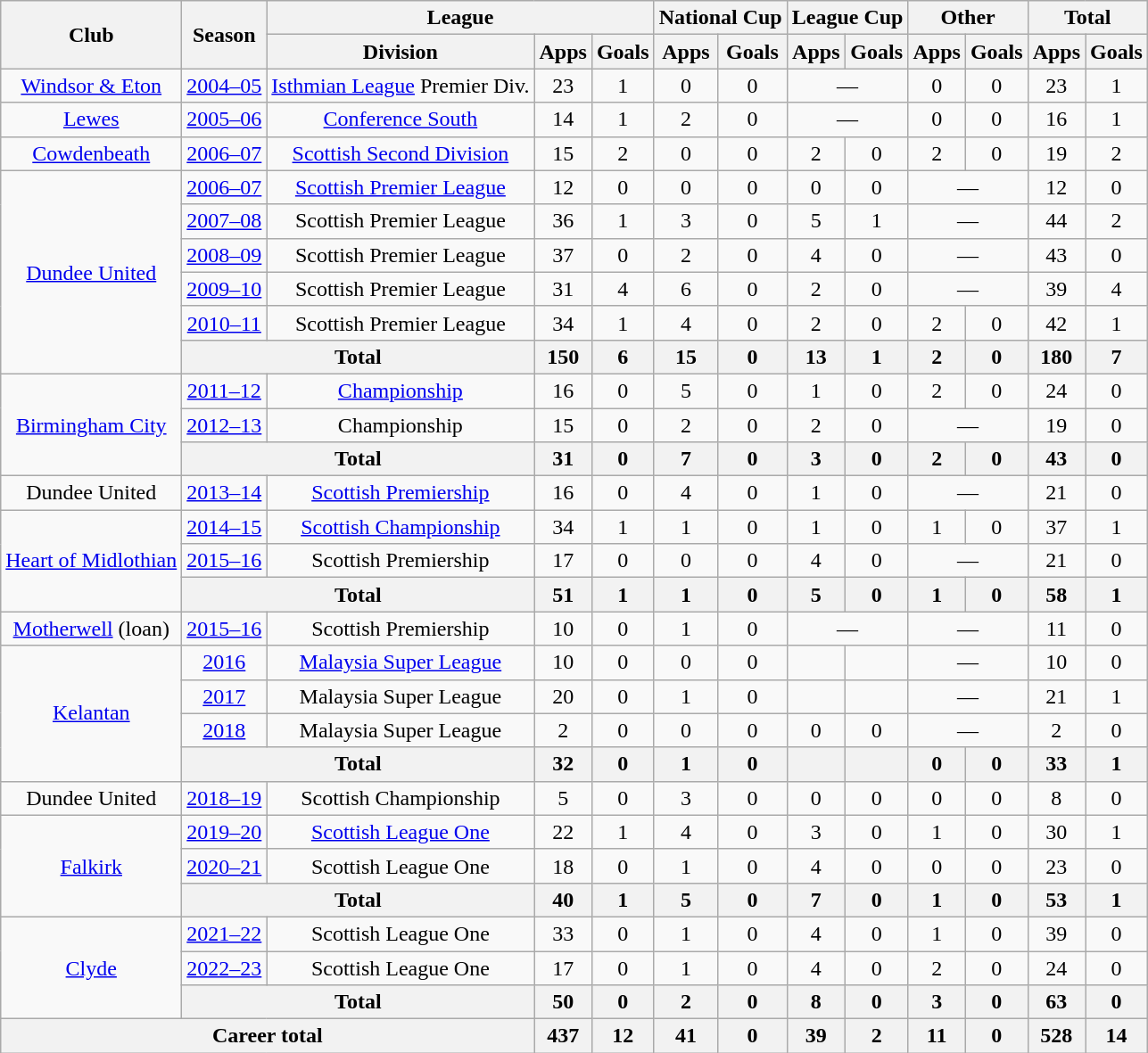<table class="wikitable" style="text-align: center;">
<tr>
<th rowspan=2>Club</th>
<th rowspan=2>Season</th>
<th colspan=3>League</th>
<th colspan=2>National Cup</th>
<th colspan=2>League Cup</th>
<th colspan=2>Other</th>
<th colspan=2>Total</th>
</tr>
<tr>
<th>Division</th>
<th>Apps</th>
<th>Goals</th>
<th>Apps</th>
<th>Goals</th>
<th>Apps</th>
<th>Goals</th>
<th>Apps</th>
<th>Goals</th>
<th>Apps</th>
<th>Goals</th>
</tr>
<tr>
<td><a href='#'>Windsor & Eton</a></td>
<td><a href='#'>2004–05</a></td>
<td><a href='#'>Isthmian League</a> Premier Div.</td>
<td>23</td>
<td>1</td>
<td>0</td>
<td>0</td>
<td colspan=2>—</td>
<td>0</td>
<td>0</td>
<td>23</td>
<td>1</td>
</tr>
<tr>
<td><a href='#'>Lewes</a></td>
<td><a href='#'>2005–06</a></td>
<td><a href='#'>Conference South</a></td>
<td>14</td>
<td>1</td>
<td>2</td>
<td>0</td>
<td colspan=2>—</td>
<td>0</td>
<td>0</td>
<td>16</td>
<td>1</td>
</tr>
<tr>
<td><a href='#'>Cowdenbeath</a></td>
<td><a href='#'>2006–07</a></td>
<td><a href='#'>Scottish Second Division</a></td>
<td>15</td>
<td>2</td>
<td>0</td>
<td>0</td>
<td>2</td>
<td>0</td>
<td>2</td>
<td>0</td>
<td>19</td>
<td>2</td>
</tr>
<tr>
<td rowspan=6><a href='#'>Dundee United</a></td>
<td><a href='#'>2006–07</a></td>
<td><a href='#'>Scottish Premier League</a></td>
<td>12</td>
<td>0</td>
<td>0</td>
<td>0</td>
<td>0</td>
<td>0</td>
<td colspan=2>—</td>
<td>12</td>
<td>0</td>
</tr>
<tr>
<td><a href='#'>2007–08</a></td>
<td>Scottish Premier League</td>
<td>36</td>
<td>1</td>
<td>3</td>
<td>0</td>
<td>5</td>
<td>1</td>
<td colspan=2>—</td>
<td>44</td>
<td>2</td>
</tr>
<tr>
<td><a href='#'>2008–09</a></td>
<td>Scottish Premier League</td>
<td>37</td>
<td>0</td>
<td>2</td>
<td>0</td>
<td>4</td>
<td>0</td>
<td colspan=2>—</td>
<td>43</td>
<td>0</td>
</tr>
<tr>
<td><a href='#'>2009–10</a></td>
<td>Scottish Premier League</td>
<td>31</td>
<td>4</td>
<td>6</td>
<td>0</td>
<td>2</td>
<td>0</td>
<td colspan=2>—</td>
<td>39</td>
<td>4</td>
</tr>
<tr>
<td><a href='#'>2010–11</a></td>
<td>Scottish Premier League</td>
<td>34</td>
<td>1</td>
<td>4</td>
<td>0</td>
<td>2</td>
<td>0</td>
<td>2</td>
<td>0</td>
<td>42</td>
<td>1</td>
</tr>
<tr>
<th colspan=2>Total</th>
<th>150</th>
<th>6</th>
<th>15</th>
<th>0</th>
<th>13</th>
<th>1</th>
<th>2</th>
<th>0</th>
<th>180</th>
<th>7</th>
</tr>
<tr>
<td rowspan=3><a href='#'>Birmingham City</a></td>
<td><a href='#'>2011–12</a></td>
<td><a href='#'>Championship</a></td>
<td>16</td>
<td>0</td>
<td>5</td>
<td>0</td>
<td>1</td>
<td>0</td>
<td>2</td>
<td>0</td>
<td>24</td>
<td>0</td>
</tr>
<tr>
<td><a href='#'>2012–13</a></td>
<td>Championship</td>
<td>15</td>
<td>0</td>
<td>2</td>
<td>0</td>
<td>2</td>
<td>0</td>
<td colspan=2>—</td>
<td>19</td>
<td>0</td>
</tr>
<tr>
<th colspan=2>Total</th>
<th>31</th>
<th>0</th>
<th>7</th>
<th>0</th>
<th>3</th>
<th>0</th>
<th>2</th>
<th>0</th>
<th>43</th>
<th>0</th>
</tr>
<tr>
<td>Dundee United</td>
<td><a href='#'>2013–14</a></td>
<td><a href='#'>Scottish Premiership</a></td>
<td>16</td>
<td>0</td>
<td>4</td>
<td>0</td>
<td>1</td>
<td>0</td>
<td colspan=2>—</td>
<td>21</td>
<td>0</td>
</tr>
<tr>
<td rowspan=3><a href='#'>Heart of Midlothian</a></td>
<td><a href='#'>2014–15</a></td>
<td><a href='#'>Scottish Championship</a></td>
<td>34</td>
<td>1</td>
<td>1</td>
<td>0</td>
<td>1</td>
<td>0</td>
<td>1</td>
<td>0</td>
<td>37</td>
<td>1</td>
</tr>
<tr>
<td><a href='#'>2015–16</a></td>
<td>Scottish Premiership</td>
<td>17</td>
<td>0</td>
<td>0</td>
<td>0</td>
<td>4</td>
<td>0</td>
<td colspan=2>—</td>
<td>21</td>
<td>0</td>
</tr>
<tr>
<th colspan=2>Total</th>
<th>51</th>
<th>1</th>
<th>1</th>
<th>0</th>
<th>5</th>
<th>0</th>
<th>1</th>
<th>0</th>
<th>58</th>
<th>1</th>
</tr>
<tr>
<td><a href='#'>Motherwell</a> (loan)</td>
<td><a href='#'>2015–16</a></td>
<td>Scottish Premiership</td>
<td>10</td>
<td>0</td>
<td>1</td>
<td>0</td>
<td colspan=2>—</td>
<td colspan=2>—</td>
<td>11</td>
<td>0</td>
</tr>
<tr>
<td rowspan=4><a href='#'>Kelantan</a></td>
<td><a href='#'>2016</a></td>
<td><a href='#'>Malaysia Super League</a></td>
<td>10</td>
<td>0</td>
<td>0</td>
<td>0</td>
<td></td>
<td></td>
<td colspan=2>—</td>
<td>10</td>
<td>0</td>
</tr>
<tr>
<td><a href='#'>2017</a></td>
<td>Malaysia Super League</td>
<td>20</td>
<td>0</td>
<td>1</td>
<td>0</td>
<td></td>
<td></td>
<td colspan=2>—</td>
<td>21</td>
<td>1</td>
</tr>
<tr>
<td><a href='#'>2018</a></td>
<td>Malaysia Super League</td>
<td>2</td>
<td>0</td>
<td>0</td>
<td>0</td>
<td>0</td>
<td>0</td>
<td colspan=2>—</td>
<td>2</td>
<td>0</td>
</tr>
<tr>
<th colspan=2>Total</th>
<th>32</th>
<th>0</th>
<th>1</th>
<th>0</th>
<th></th>
<th></th>
<th>0</th>
<th>0</th>
<th>33</th>
<th>1</th>
</tr>
<tr>
<td>Dundee United</td>
<td><a href='#'>2018–19</a></td>
<td>Scottish Championship</td>
<td>5</td>
<td>0</td>
<td>3</td>
<td>0</td>
<td>0</td>
<td>0</td>
<td>0</td>
<td>0</td>
<td>8</td>
<td>0</td>
</tr>
<tr>
<td rowspan=3><a href='#'>Falkirk</a></td>
<td><a href='#'>2019–20</a></td>
<td><a href='#'>Scottish League One</a></td>
<td>22</td>
<td>1</td>
<td>4</td>
<td>0</td>
<td>3</td>
<td>0</td>
<td>1</td>
<td>0</td>
<td>30</td>
<td>1</td>
</tr>
<tr>
<td><a href='#'>2020–21</a></td>
<td>Scottish League One</td>
<td>18</td>
<td>0</td>
<td>1</td>
<td>0</td>
<td>4</td>
<td>0</td>
<td>0</td>
<td>0</td>
<td>23</td>
<td>0</td>
</tr>
<tr>
<th colspan=2>Total</th>
<th>40</th>
<th>1</th>
<th>5</th>
<th>0</th>
<th>7</th>
<th>0</th>
<th>1</th>
<th>0</th>
<th>53</th>
<th>1</th>
</tr>
<tr>
<td rowspan=3><a href='#'>Clyde</a></td>
<td><a href='#'>2021–22</a></td>
<td>Scottish League One</td>
<td>33</td>
<td>0</td>
<td>1</td>
<td>0</td>
<td>4</td>
<td>0</td>
<td>1</td>
<td>0</td>
<td>39</td>
<td>0</td>
</tr>
<tr>
<td><a href='#'>2022–23</a></td>
<td>Scottish League One</td>
<td>17</td>
<td>0</td>
<td>1</td>
<td>0</td>
<td>4</td>
<td>0</td>
<td>2</td>
<td>0</td>
<td>24</td>
<td>0</td>
</tr>
<tr>
<th colspan=2>Total</th>
<th>50</th>
<th>0</th>
<th>2</th>
<th>0</th>
<th>8</th>
<th>0</th>
<th>3</th>
<th>0</th>
<th>63</th>
<th>0</th>
</tr>
<tr>
<th colspan=3>Career total</th>
<th>437</th>
<th>12</th>
<th>41</th>
<th>0</th>
<th>39</th>
<th>2</th>
<th>11</th>
<th>0</th>
<th>528</th>
<th>14</th>
</tr>
</table>
